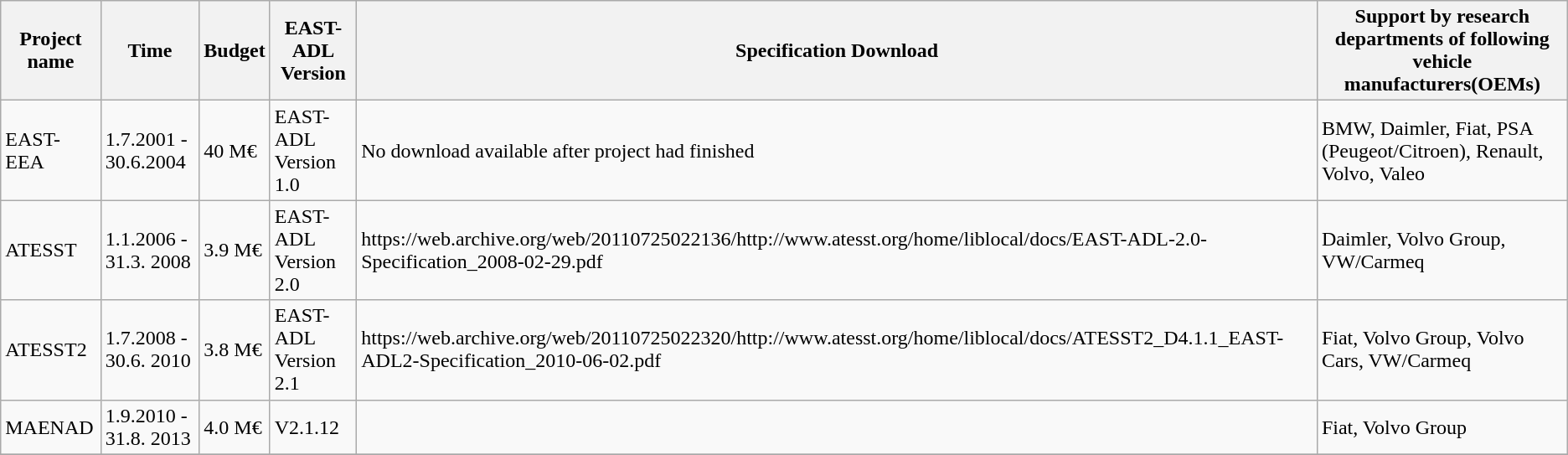<table class="wikitable sortable">
<tr>
<th>Project name</th>
<th>Time</th>
<th>Budget</th>
<th>EAST-ADL Version</th>
<th>Specification Download</th>
<th>Support by research departments of following vehicle manufacturers(OEMs)</th>
</tr>
<tr>
<td>EAST-EEA </td>
<td>1.7.2001 - 30.6.2004</td>
<td>40 M€</td>
<td>EAST-ADL Version 1.0</td>
<td>No download available after project had finished</td>
<td>BMW, Daimler, Fiat, PSA (Peugeot/Citroen), Renault, Volvo, Valeo</td>
</tr>
<tr>
<td>ATESST </td>
<td>1.1.2006 - 31.3. 2008</td>
<td>3.9 M€</td>
<td>EAST-ADL Version 2.0</td>
<td>https://web.archive.org/web/20110725022136/http://www.atesst.org/home/liblocal/docs/EAST-ADL-2.0-Specification_2008-02-29.pdf</td>
<td>Daimler, Volvo Group, VW/Carmeq</td>
</tr>
<tr>
<td>ATESST2 </td>
<td>1.7.2008 - 30.6. 2010</td>
<td>3.8 M€</td>
<td>EAST-ADL Version 2.1</td>
<td>https://web.archive.org/web/20110725022320/http://www.atesst.org/home/liblocal/docs/ATESST2_D4.1.1_EAST-ADL2-Specification_2010-06-02.pdf</td>
<td>Fiat, Volvo Group, Volvo Cars, VW/Carmeq</td>
</tr>
<tr>
<td>MAENAD </td>
<td>1.9.2010 - 31.8. 2013</td>
<td>4.0 M€</td>
<td>V2.1.12</td>
<td></td>
<td>Fiat, Volvo Group</td>
</tr>
<tr>
</tr>
</table>
